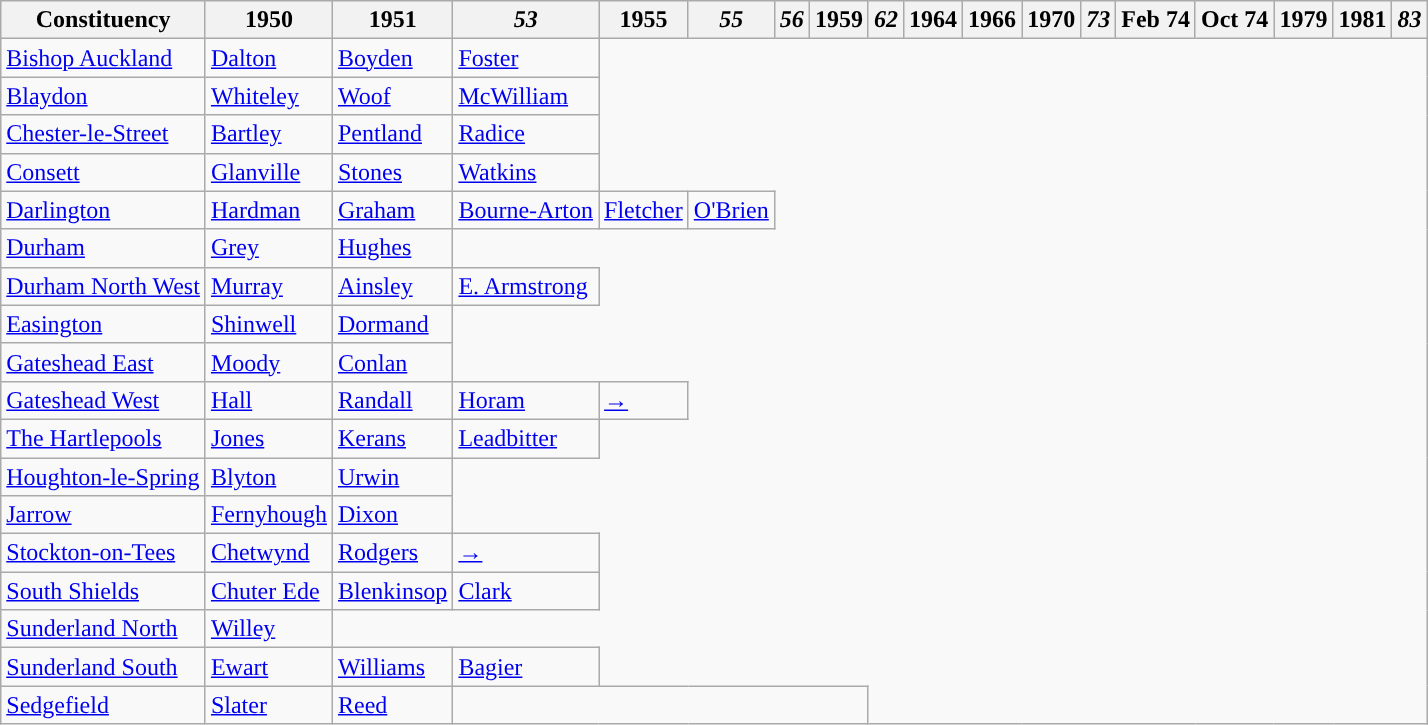<table class="wikitable">
<tr>
<th>Constituency</th>
<th>1950</th>
<th>1951</th>
<th><em>53</em></th>
<th>1955</th>
<th><em>55</em></th>
<th><em>56</em></th>
<th>1959</th>
<th><em>62</em></th>
<th>1964</th>
<th>1966</th>
<th>1970</th>
<th><em>73</em></th>
<th>Feb 74</th>
<th>Oct 74</th>
<th>1979</th>
<th>1981</th>
<th><em>83</em></th>
</tr>
<tr>
<td><a href='#'>Bishop Auckland</a></td>
<td><a href='#'>Dalton</a></td>
<td><a href='#'>Boyden</a></td>
<td><a href='#'>Foster</a></td>
</tr>
<tr>
<td><a href='#'>Blaydon</a></td>
<td><a href='#'>Whiteley</a></td>
<td><a href='#'>Woof</a></td>
<td><a href='#'>McWilliam</a></td>
</tr>
<tr>
<td><a href='#'>Chester-le-Street</a></td>
<td><a href='#'>Bartley</a></td>
<td><a href='#'>Pentland</a></td>
<td><a href='#'>Radice</a></td>
</tr>
<tr>
<td><a href='#'>Consett</a></td>
<td><a href='#'>Glanville</a></td>
<td><a href='#'>Stones</a></td>
<td><a href='#'>Watkins</a></td>
</tr>
<tr>
<td><a href='#'>Darlington</a></td>
<td><a href='#'>Hardman</a></td>
<td><a href='#'>Graham</a></td>
<td><a href='#'>Bourne-Arton</a></td>
<td><a href='#'>Fletcher</a></td>
<td><a href='#'>O'Brien</a></td>
</tr>
<tr>
<td><a href='#'>Durham</a></td>
<td><a href='#'>Grey</a></td>
<td><a href='#'>Hughes</a></td>
</tr>
<tr>
<td><a href='#'>Durham North West</a></td>
<td><a href='#'>Murray</a></td>
<td><a href='#'>Ainsley</a></td>
<td><a href='#'>E. Armstrong</a></td>
</tr>
<tr>
<td><a href='#'>Easington</a></td>
<td><a href='#'>Shinwell</a></td>
<td><a href='#'>Dormand</a></td>
</tr>
<tr>
<td><a href='#'>Gateshead East</a></td>
<td><a href='#'>Moody</a></td>
<td><a href='#'>Conlan</a></td>
</tr>
<tr>
<td><a href='#'>Gateshead West</a></td>
<td><a href='#'>Hall</a></td>
<td><a href='#'>Randall</a></td>
<td><a href='#'>Horam</a></td>
<td><a href='#'>→</a></td>
</tr>
<tr>
<td><a href='#'>The Hartlepools</a></td>
<td><a href='#'>Jones</a></td>
<td><a href='#'>Kerans</a></td>
<td><a href='#'>Leadbitter</a></td>
</tr>
<tr>
<td><a href='#'>Houghton-le-Spring</a></td>
<td><a href='#'>Blyton</a></td>
<td><a href='#'>Urwin</a></td>
</tr>
<tr>
<td><a href='#'>Jarrow</a></td>
<td><a href='#'>Fernyhough</a></td>
<td><a href='#'>Dixon</a></td>
</tr>
<tr>
<td><a href='#'>Stockton-on-Tees</a></td>
<td><a href='#'>Chetwynd</a></td>
<td><a href='#'>Rodgers</a></td>
<td><a href='#'>→</a></td>
</tr>
<tr>
<td><a href='#'>South Shields</a></td>
<td><a href='#'>Chuter Ede</a></td>
<td><a href='#'>Blenkinsop</a></td>
<td><a href='#'>Clark</a></td>
</tr>
<tr>
<td><a href='#'>Sunderland North</a></td>
<td><a href='#'>Willey</a></td>
</tr>
<tr>
<td><a href='#'>Sunderland South</a></td>
<td><a href='#'>Ewart</a></td>
<td><a href='#'>Williams</a></td>
<td><a href='#'>Bagier</a></td>
</tr>
<tr>
<td><a href='#'>Sedgefield</a></td>
<td><a href='#'>Slater</a></td>
<td><a href='#'>Reed</a></td>
<td colspan="5"></td>
</tr>
</table>
